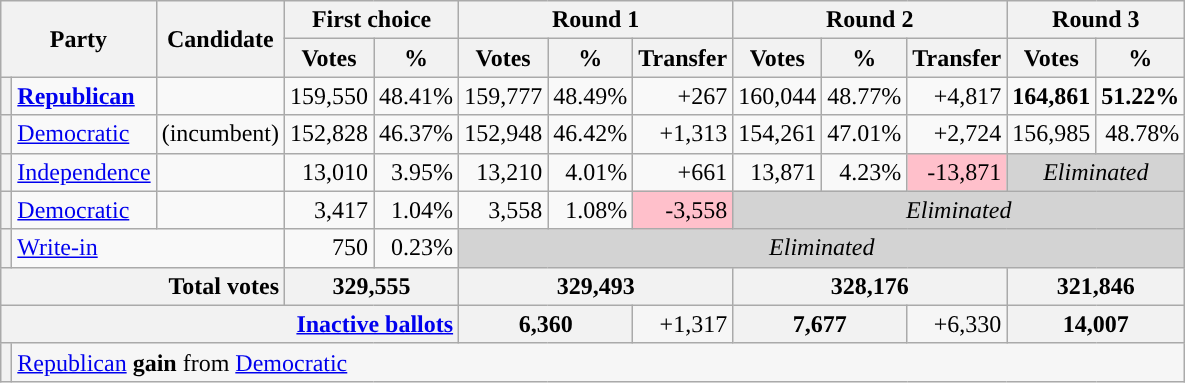<table class="wikitable sortable" style="text-align:right">
<tr>
<th colspan=2 rowspan=2>Party</th>
<th rowspan=2>Candidate</th>
<th colspan=2>First choice</th>
<th colspan=3>Round 1</th>
<th colspan=3>Round 2</th>
<th colspan=2>Round 3</th>
</tr>
<tr>
<th>Votes</th>
<th>%</th>
<th>Votes</th>
<th>%</th>
<th>Transfer</th>
<th>Votes</th>
<th>%</th>
<th>Transfer</th>
<th>Votes</th>
<th>%</th>
</tr>
<tr>
<th style="background-color:"></th>
<td style="text-align:left"><strong><a href='#'>Republican</a></strong></td>
<td style="text-align:left" scope="row"><strong></strong></td>
<td>159,550</td>
<td>48.41%</td>
<td>159,777</td>
<td>48.49%</td>
<td>+267</td>
<td>160,044</td>
<td>48.77%</td>
<td>+4,817</td>
<td><strong>164,861</strong></td>
<td><strong>51.22%</strong></td>
</tr>
<tr>
<th style="background-color:"></th>
<td style="text-align:left"><a href='#'>Democratic</a></td>
<td style="text-align:left" scope="row"> (incumbent)</td>
<td>152,828</td>
<td>46.37%</td>
<td>152,948</td>
<td>46.42%</td>
<td>+1,313</td>
<td>154,261</td>
<td>47.01%</td>
<td>+2,724</td>
<td>156,985</td>
<td>48.78%</td>
</tr>
<tr>
<th style="background-color:"></th>
<td style="text-align:left"><a href='#'>Independence</a></td>
<td style="text-align:left" scope="row"></td>
<td>13,010</td>
<td>3.95%</td>
<td>13,210</td>
<td>4.01%</td>
<td>+661</td>
<td>13,871</td>
<td>4.23%</td>
<td style="background:pink;">-13,871</td>
<td colspan=2 style="background:lightgrey; text-align:center"><em>Eliminated</em></td>
</tr>
<tr>
<th style="background-color:"></th>
<td style="text-align:left"><a href='#'>Democratic</a></td>
<td style="text-align:left" scope="row"></td>
<td>3,417</td>
<td>1.04%</td>
<td>3,558</td>
<td>1.08%</td>
<td style="background:pink;">-3,558</td>
<td colspan=5 style="background:lightgrey; text-align:center"><em>Eliminated</em></td>
</tr>
<tr>
<th style="background-color:"></th>
<td style="text-align:left" colspan=2><a href='#'>Write-in</a></td>
<td>750</td>
<td>0.23%</td>
<td colspan=8 style="background:lightgrey; text-align:center"><em>Eliminated</em></td>
</tr>
<tr class="sortbottom" style="background-color:#F6F6F6">
<th colspan=3 scope="row" style="text-align:right;">Total votes</th>
<th colspan=2>329,555</th>
<th colspan=3>329,493</th>
<th colspan=3>328,176</th>
<th colspan=2>321,846</th>
</tr>
<tr class="sortbottom" style="background-color:#F6F6F6">
<th colspan=5 scope="row" style="text-align:right;"><a href='#'>Inactive ballots</a></th>
<th colspan=2>6,360</th>
<td>+1,317</td>
<th colspan=2>7,677</th>
<td>+6,330</td>
<th colspan=2>14,007</th>
</tr>
<tr class="sortbottom" style="background:#f6f6f6;">
<th style="background-color:"></th>
<td colspan="13" style="text-align:left"><a href='#'>Republican</a> <strong>gain</strong> from <a href='#'>Democratic</a></td>
</tr>
</table>
